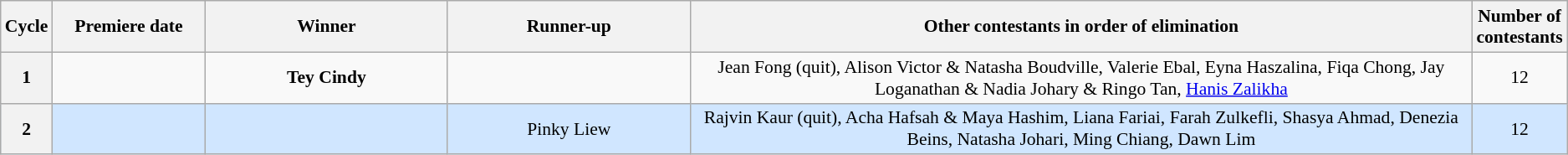<table class="wikitable" style="font-size:90%; text-align: center">
<tr>
<th style="width:3%;">Cycle</th>
<th style="width:10%;">Premiere date</th>
<th width="16%">Winner</th>
<th width="16%">Runner-up</th>
<th style="width:52%;">Other contestants in order of elimination</th>
<th style="width:4%;">Number of contestants</th>
</tr>
<tr>
<th>1</th>
<td></td>
<td><strong>Tey Cindy</strong></td>
<td></td>
<td>Jean Fong (quit), Alison Victor & Natasha Boudville, Valerie Ebal, Eyna Haszalina, Fiqa Chong, Jay Loganathan & Nadia Johary & Ringo Tan, <a href='#'>Hanis Zalikha</a></td>
<td>12</td>
</tr>
<tr style="background: #D0E6FF;">
<th>2</th>
<td></td>
<td><strong></strong></td>
<td>Pinky Liew</td>
<td>Rajvin Kaur (quit), Acha Hafsah & Maya Hashim, Liana Fariai, Farah Zulkefli, Shasya Ahmad, Denezia Beins, Natasha Johari, Ming Chiang, Dawn Lim</td>
<td>12</td>
</tr>
</table>
